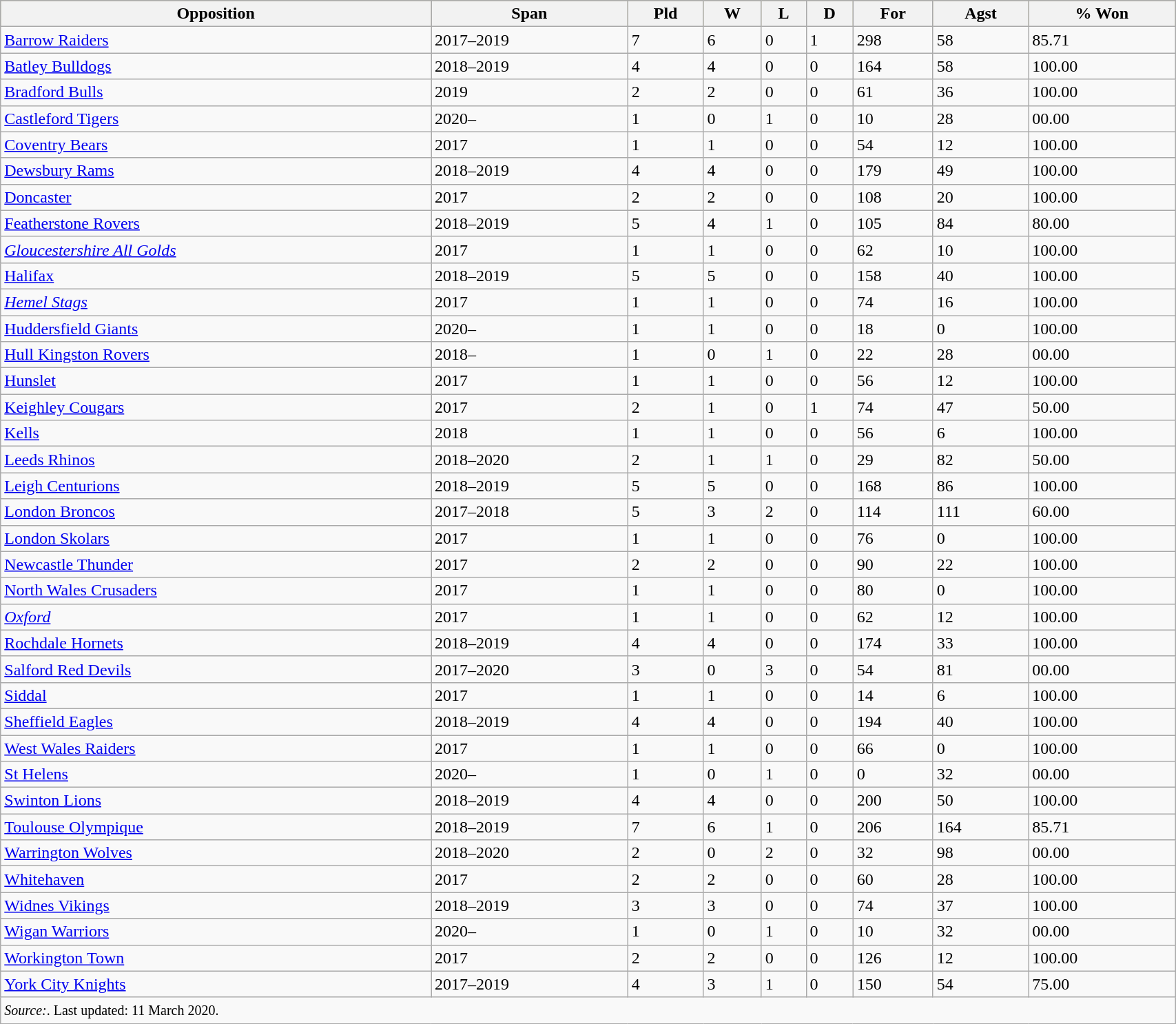<table class="wikitable sortable" style="width:90%;">
<tr style="background:#bdb76b;">
<th>Opposition</th>
<th>Span</th>
<th>Pld</th>
<th>W</th>
<th>L</th>
<th>D</th>
<th>For</th>
<th>Agst</th>
<th>% Won</th>
</tr>
<tr>
<td> <a href='#'>Barrow Raiders</a></td>
<td>2017–2019</td>
<td>7</td>
<td>6</td>
<td>0</td>
<td>1</td>
<td>298</td>
<td>58</td>
<td>85.71</td>
</tr>
<tr>
<td> <a href='#'>Batley Bulldogs</a></td>
<td>2018–2019</td>
<td>4</td>
<td>4</td>
<td>0</td>
<td>0</td>
<td>164</td>
<td>58</td>
<td>100.00</td>
</tr>
<tr>
<td> <a href='#'>Bradford Bulls</a></td>
<td>2019</td>
<td>2</td>
<td>2</td>
<td>0</td>
<td>0</td>
<td>61</td>
<td>36</td>
<td>100.00</td>
</tr>
<tr>
<td> <a href='#'>Castleford Tigers</a></td>
<td>2020–</td>
<td>1</td>
<td>0</td>
<td>1</td>
<td>0</td>
<td>10</td>
<td>28</td>
<td>00.00</td>
</tr>
<tr>
<td> <a href='#'>Coventry Bears</a></td>
<td>2017</td>
<td>1</td>
<td>1</td>
<td>0</td>
<td>0</td>
<td>54</td>
<td>12</td>
<td>100.00</td>
</tr>
<tr>
<td> <a href='#'>Dewsbury Rams</a></td>
<td>2018–2019</td>
<td>4</td>
<td>4</td>
<td>0</td>
<td>0</td>
<td>179</td>
<td>49</td>
<td>100.00</td>
</tr>
<tr>
<td> <a href='#'>Doncaster</a></td>
<td>2017</td>
<td>2</td>
<td>2</td>
<td>0</td>
<td>0</td>
<td>108</td>
<td>20</td>
<td>100.00</td>
</tr>
<tr>
<td> <a href='#'>Featherstone Rovers</a></td>
<td>2018–2019</td>
<td>5</td>
<td>4</td>
<td>1</td>
<td>0</td>
<td>105</td>
<td>84</td>
<td>80.00</td>
</tr>
<tr>
<td> <em><a href='#'>Gloucestershire All Golds</a></em></td>
<td>2017</td>
<td>1</td>
<td>1</td>
<td>0</td>
<td>0</td>
<td>62</td>
<td>10</td>
<td>100.00</td>
</tr>
<tr>
<td> <a href='#'>Halifax</a></td>
<td>2018–2019</td>
<td>5</td>
<td>5</td>
<td>0</td>
<td>0</td>
<td>158</td>
<td>40</td>
<td>100.00</td>
</tr>
<tr>
<td> <em><a href='#'>Hemel Stags</a></em></td>
<td>2017</td>
<td>1</td>
<td>1</td>
<td>0</td>
<td>0</td>
<td>74</td>
<td>16</td>
<td>100.00</td>
</tr>
<tr>
<td> <a href='#'>Huddersfield Giants</a></td>
<td>2020–</td>
<td>1</td>
<td>1</td>
<td>0</td>
<td>0</td>
<td>18</td>
<td>0</td>
<td>100.00</td>
</tr>
<tr>
<td> <a href='#'>Hull Kingston Rovers</a></td>
<td>2018–</td>
<td>1</td>
<td>0</td>
<td>1</td>
<td>0</td>
<td>22</td>
<td>28</td>
<td>00.00</td>
</tr>
<tr>
<td> <a href='#'>Hunslet</a></td>
<td>2017</td>
<td>1</td>
<td>1</td>
<td>0</td>
<td>0</td>
<td>56</td>
<td>12</td>
<td>100.00</td>
</tr>
<tr>
<td> <a href='#'>Keighley Cougars</a></td>
<td>2017</td>
<td>2</td>
<td>1</td>
<td>0</td>
<td>1</td>
<td>74</td>
<td>47</td>
<td>50.00</td>
</tr>
<tr>
<td> <a href='#'>Kells</a></td>
<td>2018</td>
<td>1</td>
<td>1</td>
<td>0</td>
<td>0</td>
<td>56</td>
<td>6</td>
<td>100.00</td>
</tr>
<tr>
<td> <a href='#'>Leeds Rhinos</a></td>
<td>2018–2020</td>
<td>2</td>
<td>1</td>
<td>1</td>
<td>0</td>
<td>29</td>
<td>82</td>
<td>50.00</td>
</tr>
<tr>
<td> <a href='#'>Leigh Centurions</a></td>
<td>2018–2019</td>
<td>5</td>
<td>5</td>
<td>0</td>
<td>0</td>
<td>168</td>
<td>86</td>
<td>100.00</td>
</tr>
<tr>
<td> <a href='#'>London Broncos</a></td>
<td>2017–2018</td>
<td>5</td>
<td>3</td>
<td>2</td>
<td>0</td>
<td>114</td>
<td>111</td>
<td>60.00</td>
</tr>
<tr>
<td> <a href='#'>London Skolars</a></td>
<td>2017</td>
<td>1</td>
<td>1</td>
<td>0</td>
<td>0</td>
<td>76</td>
<td>0</td>
<td>100.00</td>
</tr>
<tr>
<td> <a href='#'>Newcastle Thunder</a></td>
<td>2017</td>
<td>2</td>
<td>2</td>
<td>0</td>
<td>0</td>
<td>90</td>
<td>22</td>
<td>100.00</td>
</tr>
<tr>
<td> <a href='#'>North Wales Crusaders</a></td>
<td>2017</td>
<td>1</td>
<td>1</td>
<td>0</td>
<td>0</td>
<td>80</td>
<td>0</td>
<td>100.00</td>
</tr>
<tr>
<td> <em><a href='#'>Oxford</a></em></td>
<td>2017</td>
<td>1</td>
<td>1</td>
<td>0</td>
<td>0</td>
<td>62</td>
<td>12</td>
<td>100.00</td>
</tr>
<tr>
<td> <a href='#'>Rochdale Hornets</a></td>
<td>2018–2019</td>
<td>4</td>
<td>4</td>
<td>0</td>
<td>0</td>
<td>174</td>
<td>33</td>
<td>100.00</td>
</tr>
<tr>
<td> <a href='#'>Salford Red Devils</a></td>
<td>2017–2020</td>
<td>3</td>
<td>0</td>
<td>3</td>
<td>0</td>
<td>54</td>
<td>81</td>
<td>00.00</td>
</tr>
<tr>
<td> <a href='#'>Siddal</a></td>
<td>2017</td>
<td>1</td>
<td>1</td>
<td>0</td>
<td>0</td>
<td>14</td>
<td>6</td>
<td>100.00</td>
</tr>
<tr>
<td> <a href='#'>Sheffield Eagles</a></td>
<td>2018–2019</td>
<td>4</td>
<td>4</td>
<td>0</td>
<td>0</td>
<td>194</td>
<td>40</td>
<td>100.00</td>
</tr>
<tr>
<td> <a href='#'>West Wales Raiders</a></td>
<td>2017</td>
<td>1</td>
<td>1</td>
<td>0</td>
<td>0</td>
<td>66</td>
<td>0</td>
<td>100.00</td>
</tr>
<tr>
<td> <a href='#'>St Helens</a></td>
<td>2020–</td>
<td>1</td>
<td>0</td>
<td>1</td>
<td>0</td>
<td>0</td>
<td>32</td>
<td>00.00</td>
</tr>
<tr>
<td> <a href='#'>Swinton Lions</a></td>
<td>2018–2019</td>
<td>4</td>
<td>4</td>
<td>0</td>
<td>0</td>
<td>200</td>
<td>50</td>
<td>100.00</td>
</tr>
<tr>
<td> <a href='#'>Toulouse Olympique</a></td>
<td>2018–2019</td>
<td>7</td>
<td>6</td>
<td>1</td>
<td>0</td>
<td>206</td>
<td>164</td>
<td>85.71</td>
</tr>
<tr>
<td> <a href='#'>Warrington Wolves</a></td>
<td>2018–2020</td>
<td>2</td>
<td>0</td>
<td>2</td>
<td>0</td>
<td>32</td>
<td>98</td>
<td>00.00</td>
</tr>
<tr>
<td> <a href='#'>Whitehaven</a></td>
<td>2017</td>
<td>2</td>
<td>2</td>
<td>0</td>
<td>0</td>
<td>60</td>
<td>28</td>
<td>100.00</td>
</tr>
<tr>
<td> <a href='#'>Widnes Vikings</a></td>
<td>2018–2019</td>
<td>3</td>
<td>3</td>
<td>0</td>
<td>0</td>
<td>74</td>
<td>37</td>
<td>100.00</td>
</tr>
<tr>
<td> <a href='#'>Wigan Warriors</a></td>
<td>2020–</td>
<td>1</td>
<td>0</td>
<td>1</td>
<td>0</td>
<td>10</td>
<td>32</td>
<td>00.00</td>
</tr>
<tr>
<td> <a href='#'>Workington Town</a></td>
<td>2017</td>
<td>2</td>
<td>2</td>
<td>0</td>
<td>0</td>
<td>126</td>
<td>12</td>
<td>100.00</td>
</tr>
<tr>
<td> <a href='#'>York City Knights</a></td>
<td>2017–2019</td>
<td>4</td>
<td>3</td>
<td>1</td>
<td>0</td>
<td>150</td>
<td>54</td>
<td>75.00</td>
</tr>
<tr>
<td colspan="9"><small><em>Source:</em>. Last updated: 11 March 2020.</small></td>
</tr>
</table>
